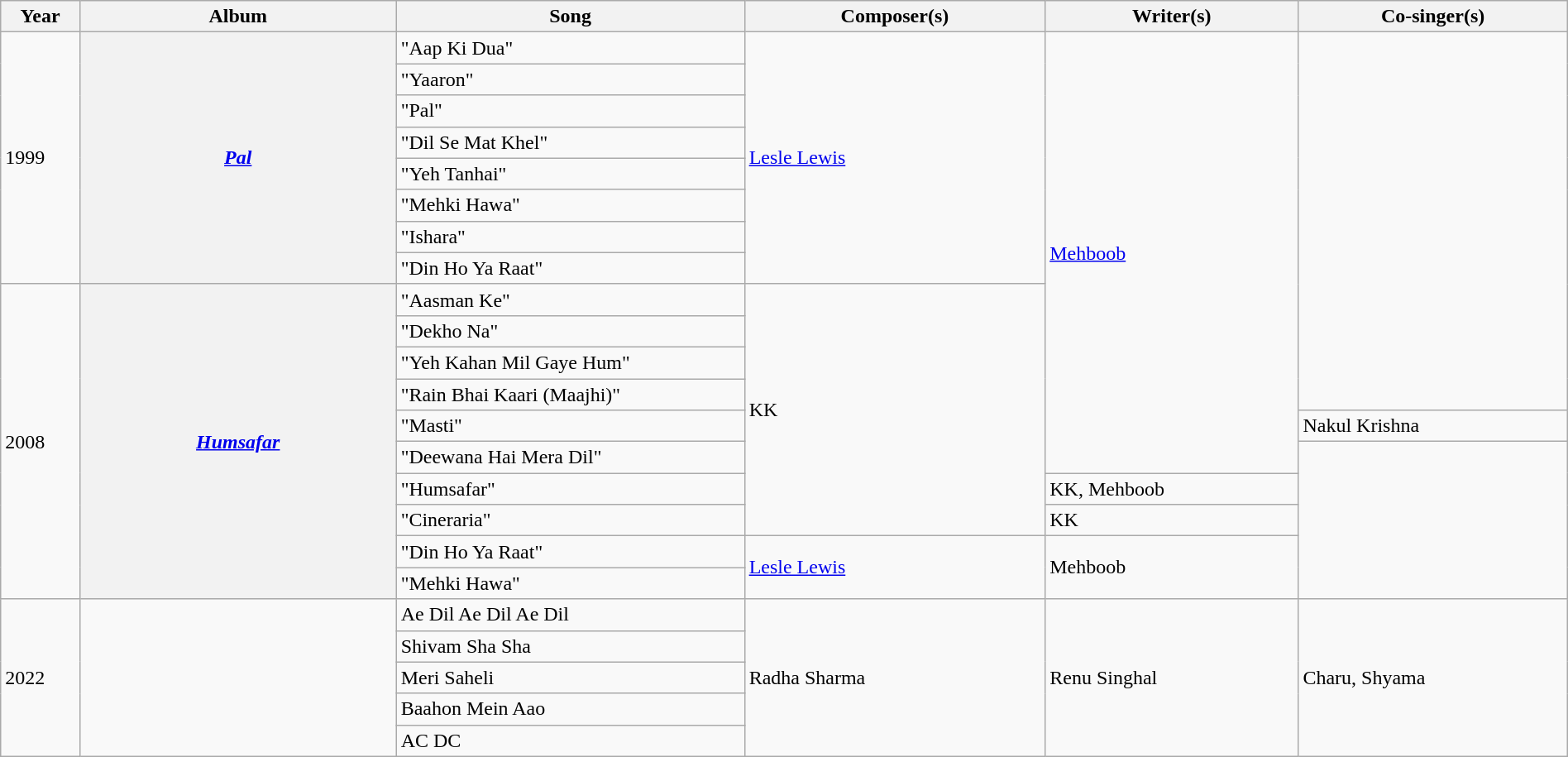<table class="wikitable plainrowheaders" width="100%" textcolor:#000;">
<tr>
<th scope="col" width=5%><strong>Year</strong></th>
<th scope="col" width=20%><strong>Album</strong></th>
<th scope="col" width=22%><strong>Song</strong></th>
<th scope="col" width=19%><strong>Composer(s)</strong></th>
<th scope="col" width=16%><strong>Writer(s)</strong></th>
<th scope="col" width=17%><strong>Co-singer(s)</strong></th>
</tr>
<tr>
<td rowspan="8">1999</td>
<th scope="row" rowspan="8"><em><a href='#'>Pal</a></em></th>
<td>"Aap Ki Dua"</td>
<td rowspan="8"><a href='#'>Lesle Lewis</a></td>
<td rowspan="14"><a href='#'>Mehboob</a></td>
<td rowspan="12"></td>
</tr>
<tr>
<td>"Yaaron"</td>
</tr>
<tr>
<td>"Pal"</td>
</tr>
<tr>
<td>"Dil Se Mat Khel"</td>
</tr>
<tr>
<td>"Yeh Tanhai"</td>
</tr>
<tr>
<td>"Mehki Hawa"</td>
</tr>
<tr>
<td>"Ishara"</td>
</tr>
<tr>
<td>"Din Ho Ya Raat"</td>
</tr>
<tr>
<td rowspan="10">2008</td>
<th scope="row" rowspan="10"><em><a href='#'>Humsafar</a></em></th>
<td>"Aasman Ke"</td>
<td rowspan="8">KK</td>
</tr>
<tr>
<td>"Dekho Na"</td>
</tr>
<tr>
<td>"Yeh Kahan Mil Gaye Hum"</td>
</tr>
<tr>
<td>"Rain Bhai Kaari (Maajhi)"</td>
</tr>
<tr>
<td>"Masti"</td>
<td>Nakul Krishna</td>
</tr>
<tr>
<td>"Deewana Hai Mera Dil"</td>
<td rowspan="5"></td>
</tr>
<tr>
<td>"Humsafar"</td>
<td>KK, Mehboob</td>
</tr>
<tr>
<td>"Cineraria"</td>
<td>KK</td>
</tr>
<tr>
<td>"Din Ho Ya Raat"</td>
<td rowspan="2"><a href='#'>Lesle Lewis</a></td>
<td rowspan="2">Mehboob</td>
</tr>
<tr>
<td>"Mehki Hawa"</td>
</tr>
<tr>
<td rowspan="5">2022</td>
<td rowspan="5"></td>
<td>Ae Dil Ae Dil Ae Dil</td>
<td rowspan="5">Radha Sharma</td>
<td rowspan="5">Renu Singhal</td>
<td rowspan="5">Charu, Shyama</td>
</tr>
<tr>
<td>Shivam Sha Sha</td>
</tr>
<tr>
<td>Meri Saheli</td>
</tr>
<tr>
<td>Baahon Mein Aao</td>
</tr>
<tr>
<td>AC DC</td>
</tr>
</table>
